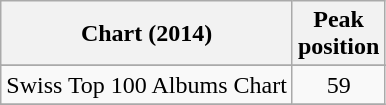<table class="wikitable">
<tr>
<th>Chart (2014)</th>
<th>Peak<br>position</th>
</tr>
<tr>
</tr>
<tr>
<td>Swiss Top 100 Albums Chart </td>
<td align="center">59</td>
</tr>
<tr>
</tr>
</table>
